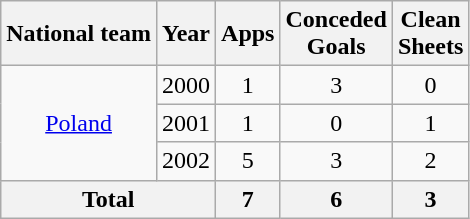<table class="wikitable" style="text-align:center">
<tr>
<th>National team</th>
<th>Year</th>
<th>Apps</th>
<th>Conceded<br>Goals</th>
<th>Clean<br>Sheets</th>
</tr>
<tr>
<td rowspan="3" style="vertical-align:center;"><a href='#'>Poland</a></td>
<td>2000</td>
<td>1</td>
<td>3</td>
<td>0</td>
</tr>
<tr>
<td>2001</td>
<td>1</td>
<td>0</td>
<td>1</td>
</tr>
<tr>
<td>2002</td>
<td>5</td>
<td>3</td>
<td>2</td>
</tr>
<tr>
<th colspan="2">Total</th>
<th>7</th>
<th>6</th>
<th>3</th>
</tr>
</table>
